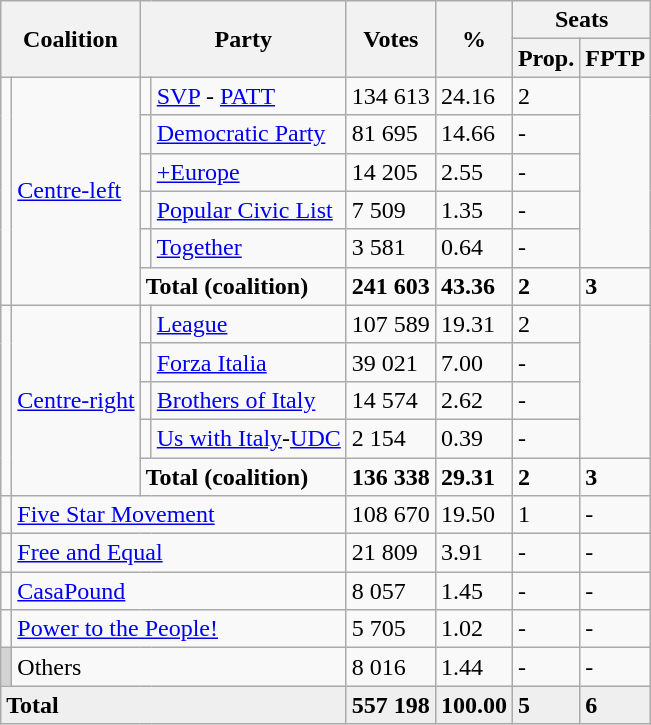<table class="wikitable">
<tr>
<th colspan="2" rowspan="2">Coalition</th>
<th colspan="2" rowspan="2">Party</th>
<th rowspan="2">Votes</th>
<th rowspan="2">%</th>
<th colspan="2">Seats</th>
</tr>
<tr>
<th>Prop.</th>
<th>FPTP</th>
</tr>
<tr>
<td rowspan="6" bgcolor=></td>
<td rowspan="6"><a href='#'>Centre-left</a></td>
<td bgcolor=></td>
<td><a href='#'>SVP</a> - <a href='#'>PATT</a></td>
<td>134 613</td>
<td>24.16</td>
<td>2</td>
<td rowspan="5"></td>
</tr>
<tr>
<td bgcolor=></td>
<td><a href='#'>Democratic Party</a></td>
<td>81 695</td>
<td>14.66</td>
<td>-</td>
</tr>
<tr>
<td bgcolor=></td>
<td><a href='#'>+Europe</a></td>
<td>14 205</td>
<td>2.55</td>
<td>-</td>
</tr>
<tr>
<td bgcolor=></td>
<td><a href='#'>Popular Civic List</a></td>
<td>7 509</td>
<td>1.35</td>
<td>-</td>
</tr>
<tr>
<td bgcolor=></td>
<td><a href='#'>Together</a></td>
<td>3 581</td>
<td>0.64</td>
<td>-</td>
</tr>
<tr>
<td colspan="2"><strong>Total (coalition)</strong></td>
<td><strong>241 603</strong></td>
<td><strong>43.36</strong></td>
<td><strong>2</strong></td>
<td><strong>3</strong></td>
</tr>
<tr>
<td rowspan="5" bgcolor=></td>
<td rowspan="5"><a href='#'>Centre-right</a></td>
<td bgcolor=></td>
<td><a href='#'>League</a></td>
<td>107 589</td>
<td>19.31</td>
<td>2</td>
<td rowspan="4"></td>
</tr>
<tr>
<td bgcolor=></td>
<td><a href='#'>Forza Italia</a></td>
<td>39 021</td>
<td>7.00</td>
<td>-</td>
</tr>
<tr>
<td bgcolor=></td>
<td><a href='#'>Brothers of Italy</a></td>
<td>14 574</td>
<td>2.62</td>
<td>-</td>
</tr>
<tr>
<td bgcolor=></td>
<td><a href='#'>Us with Italy</a>-<a href='#'>UDC</a></td>
<td>2 154</td>
<td>0.39</td>
<td>-</td>
</tr>
<tr>
<td colspan="2"><strong>Total (coalition)</strong></td>
<td><strong>136 338</strong></td>
<td><strong>29.31</strong></td>
<td><strong>2</strong></td>
<td><strong>3</strong></td>
</tr>
<tr>
<td bgcolor=></td>
<td colspan="3"><a href='#'>Five Star Movement</a></td>
<td>108 670</td>
<td>19.50</td>
<td>1</td>
<td>-</td>
</tr>
<tr>
<td bgcolor=></td>
<td colspan="3"><a href='#'>Free and Equal</a></td>
<td>21 809</td>
<td>3.91</td>
<td>-</td>
<td>-</td>
</tr>
<tr>
<td bgcolor=></td>
<td colspan="3"><a href='#'>CasaPound</a></td>
<td>8 057</td>
<td>1.45</td>
<td>-</td>
<td>-</td>
</tr>
<tr>
<td bgcolor=></td>
<td colspan="3"><a href='#'>Power to the People!</a></td>
<td>5 705</td>
<td>1.02</td>
<td>-</td>
<td>-</td>
</tr>
<tr>
<td bgcolor=lightgrey></td>
<td colspan="3">Others</td>
<td>8 016</td>
<td>1.44</td>
<td>-</td>
<td>-</td>
</tr>
<tr bgcolor=#EFEFEF>
<td colspan="4"><strong>Total</strong></td>
<td><strong>557 198</strong></td>
<td><strong>100.00</strong></td>
<td><strong>5</strong></td>
<td><strong>6</strong></td>
</tr>
</table>
